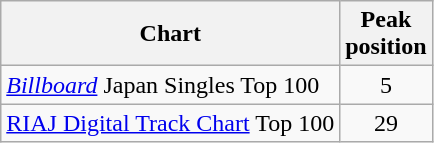<table class="wikitable">
<tr>
<th>Chart</th>
<th>Peak<br>position</th>
</tr>
<tr>
<td><em><a href='#'>Billboard</a></em> Japan Singles Top 100</td>
<td align="center">5</td>
</tr>
<tr>
<td><a href='#'>RIAJ Digital Track Chart</a> Top 100 </td>
<td align="center">29</td>
</tr>
</table>
